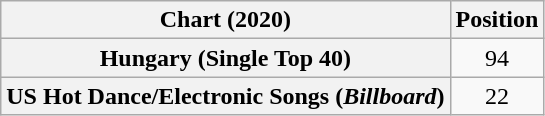<table class="wikitable sortable plainrowheaders" style="text-align:center">
<tr>
<th>Chart (2020)</th>
<th>Position</th>
</tr>
<tr>
<th scope="row">Hungary (Single Top 40)</th>
<td>94</td>
</tr>
<tr>
<th scope="row">US Hot Dance/Electronic Songs (<em>Billboard</em>)</th>
<td>22</td>
</tr>
</table>
